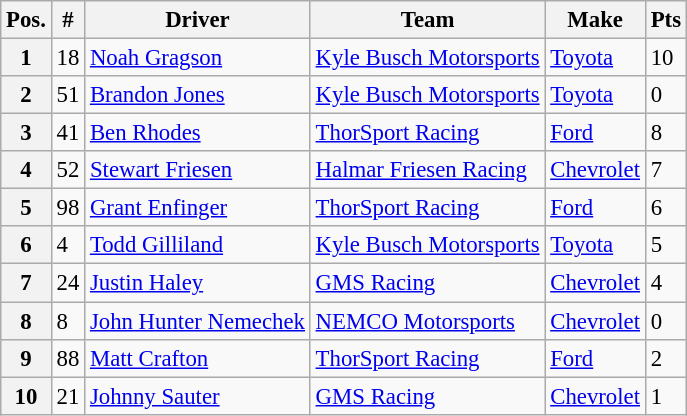<table class="wikitable" style="font-size:95%">
<tr>
<th>Pos.</th>
<th>#</th>
<th>Driver</th>
<th>Team</th>
<th>Make</th>
<th>Pts</th>
</tr>
<tr>
<th>1</th>
<td>18</td>
<td><a href='#'>Noah Gragson</a></td>
<td><a href='#'>Kyle Busch Motorsports</a></td>
<td><a href='#'>Toyota</a></td>
<td>10</td>
</tr>
<tr>
<th>2</th>
<td>51</td>
<td><a href='#'>Brandon Jones</a></td>
<td><a href='#'>Kyle Busch Motorsports</a></td>
<td><a href='#'>Toyota</a></td>
<td>0</td>
</tr>
<tr>
<th>3</th>
<td>41</td>
<td><a href='#'>Ben Rhodes</a></td>
<td><a href='#'>ThorSport Racing</a></td>
<td><a href='#'>Ford</a></td>
<td>8</td>
</tr>
<tr>
<th>4</th>
<td>52</td>
<td><a href='#'>Stewart Friesen</a></td>
<td><a href='#'>Halmar Friesen Racing</a></td>
<td><a href='#'>Chevrolet</a></td>
<td>7</td>
</tr>
<tr>
<th>5</th>
<td>98</td>
<td><a href='#'>Grant Enfinger</a></td>
<td><a href='#'>ThorSport Racing</a></td>
<td><a href='#'>Ford</a></td>
<td>6</td>
</tr>
<tr>
<th>6</th>
<td>4</td>
<td><a href='#'>Todd Gilliland</a></td>
<td><a href='#'>Kyle Busch Motorsports</a></td>
<td><a href='#'>Toyota</a></td>
<td>5</td>
</tr>
<tr>
<th>7</th>
<td>24</td>
<td><a href='#'>Justin Haley</a></td>
<td><a href='#'>GMS Racing</a></td>
<td><a href='#'>Chevrolet</a></td>
<td>4</td>
</tr>
<tr>
<th>8</th>
<td>8</td>
<td><a href='#'>John Hunter Nemechek</a></td>
<td><a href='#'>NEMCO Motorsports</a></td>
<td><a href='#'>Chevrolet</a></td>
<td>0</td>
</tr>
<tr>
<th>9</th>
<td>88</td>
<td><a href='#'>Matt Crafton</a></td>
<td><a href='#'>ThorSport Racing</a></td>
<td><a href='#'>Ford</a></td>
<td>2</td>
</tr>
<tr>
<th>10</th>
<td>21</td>
<td><a href='#'>Johnny Sauter</a></td>
<td><a href='#'>GMS Racing</a></td>
<td><a href='#'>Chevrolet</a></td>
<td>1</td>
</tr>
</table>
